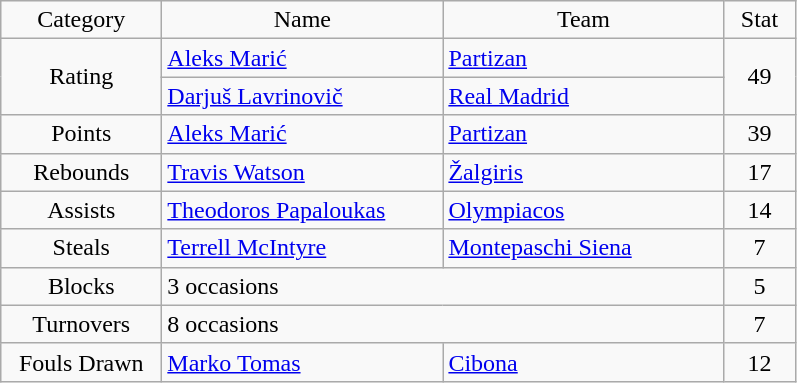<table class="wikitable sortable" style="text-align: center;">
<tr>
<td width=100>Category</td>
<td width=180>Name</td>
<td width=180>Team</td>
<td width=40>Stat</td>
</tr>
<tr>
<td rowspan=2>Rating</td>
<td align="left"> <a href='#'>Aleks Marić</a></td>
<td align="left"> <a href='#'>Partizan</a></td>
<td rowspan=2>49</td>
</tr>
<tr>
<td align="left"> <a href='#'>Darjuš Lavrinovič</a></td>
<td align="left"> <a href='#'>Real Madrid</a></td>
</tr>
<tr>
<td>Points</td>
<td align="left"> <a href='#'>Aleks Marić</a></td>
<td align="left"> <a href='#'>Partizan</a></td>
<td>39</td>
</tr>
<tr>
<td>Rebounds</td>
<td align="left"> <a href='#'>Travis Watson</a></td>
<td align="left"> <a href='#'>Žalgiris</a></td>
<td>17</td>
</tr>
<tr>
<td>Assists</td>
<td align="left"> <a href='#'>Theodoros Papaloukas</a></td>
<td align="left"> <a href='#'>Olympiacos</a></td>
<td>14</td>
</tr>
<tr>
<td>Steals</td>
<td align="left"> <a href='#'>Terrell McIntyre</a></td>
<td align="left"> <a href='#'>Montepaschi Siena</a></td>
<td>7</td>
</tr>
<tr>
<td>Blocks</td>
<td align="left" colspan="2">3 occasions</td>
<td>5</td>
</tr>
<tr>
<td>Turnovers</td>
<td align="left" colspan="2">8 occasions</td>
<td>7</td>
</tr>
<tr>
<td>Fouls Drawn</td>
<td align="left"> <a href='#'>Marko Tomas</a></td>
<td align="left"> <a href='#'>Cibona</a></td>
<td>12</td>
</tr>
</table>
